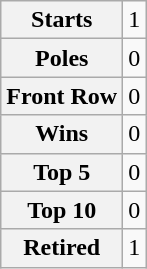<table class="wikitable" style="text-align:center">
<tr>
<th>Starts</th>
<td>1</td>
</tr>
<tr>
<th>Poles</th>
<td>0</td>
</tr>
<tr>
<th>Front Row</th>
<td>0</td>
</tr>
<tr>
<th>Wins</th>
<td>0</td>
</tr>
<tr>
<th>Top 5</th>
<td>0</td>
</tr>
<tr>
<th>Top 10</th>
<td>0</td>
</tr>
<tr>
<th>Retired</th>
<td>1</td>
</tr>
</table>
